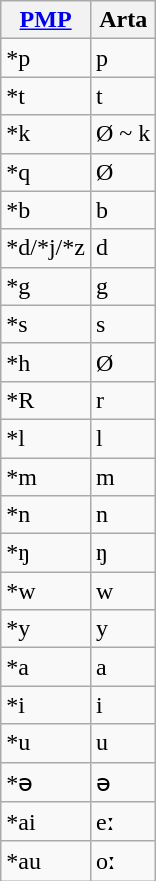<table class="wikitable sortable">
<tr>
<th><a href='#'>PMP</a></th>
<th>Arta</th>
</tr>
<tr>
<td>*p</td>
<td>p</td>
</tr>
<tr>
<td>*t</td>
<td>t</td>
</tr>
<tr>
<td>*k</td>
<td>Ø ~ k</td>
</tr>
<tr>
<td>*q</td>
<td>Ø</td>
</tr>
<tr>
<td>*b</td>
<td>b</td>
</tr>
<tr>
<td>*d/*j/*z</td>
<td>d</td>
</tr>
<tr>
<td>*g</td>
<td>g</td>
</tr>
<tr>
<td>*s</td>
<td>s</td>
</tr>
<tr>
<td>*h</td>
<td>Ø</td>
</tr>
<tr>
<td>*R</td>
<td>r</td>
</tr>
<tr>
<td>*l</td>
<td>l</td>
</tr>
<tr>
<td>*m</td>
<td>m</td>
</tr>
<tr>
<td>*n</td>
<td>n</td>
</tr>
<tr>
<td>*ŋ</td>
<td>ŋ</td>
</tr>
<tr>
<td>*w</td>
<td>w</td>
</tr>
<tr>
<td>*y</td>
<td>y</td>
</tr>
<tr>
<td>*a</td>
<td>a</td>
</tr>
<tr>
<td>*i</td>
<td>i</td>
</tr>
<tr>
<td>*u</td>
<td>u</td>
</tr>
<tr>
<td>*ə</td>
<td>ə</td>
</tr>
<tr>
<td>*ai</td>
<td>eː</td>
</tr>
<tr>
<td>*au</td>
<td>oː</td>
</tr>
</table>
